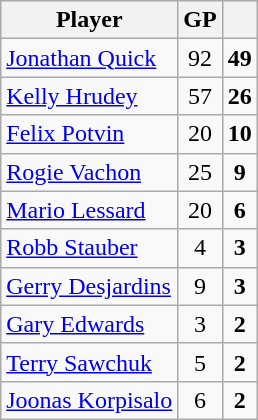<table class="wikitable" style="text-align:center; float:left; margin-right:1em;">
<tr>
<th>Player</th>
<th>GP</th>
<th></th>
</tr>
<tr>
<td style="text-align:left;"><a href='#'>Jonathan Quick</a></td>
<td>92</td>
<td><strong>49</strong></td>
</tr>
<tr>
<td style="text-align:left;"><a href='#'>Kelly Hrudey</a></td>
<td>57</td>
<td><strong>26</strong></td>
</tr>
<tr>
<td style="text-align:left;"><a href='#'>Felix Potvin</a></td>
<td>20</td>
<td><strong>10</strong></td>
</tr>
<tr>
<td style="text-align:left;"><a href='#'>Rogie Vachon</a></td>
<td>25</td>
<td><strong>9</strong></td>
</tr>
<tr>
<td style="text-align:left;"><a href='#'>Mario Lessard</a></td>
<td>20</td>
<td><strong>6</strong></td>
</tr>
<tr>
<td style="text-align:left;"><a href='#'>Robb Stauber</a></td>
<td>4</td>
<td><strong>3</strong></td>
</tr>
<tr>
<td style="text-align:left;"><a href='#'>Gerry Desjardins</a></td>
<td>9</td>
<td><strong>3</strong></td>
</tr>
<tr>
<td style="text-align:left;"><a href='#'>Gary Edwards</a></td>
<td>3</td>
<td><strong>2</strong></td>
</tr>
<tr>
<td style="text-align:left;"><a href='#'>Terry Sawchuk</a></td>
<td>5</td>
<td><strong>2</strong></td>
</tr>
<tr>
<td style="text-align:left;"><a href='#'>Joonas Korpisalo</a></td>
<td>6</td>
<td><strong>2</strong></td>
</tr>
</table>
